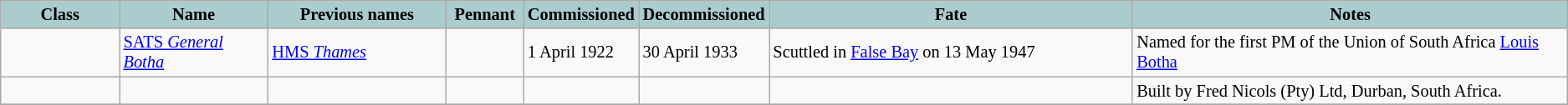<table class="wikitable sortable" style="font-style: normal; font-size: 85%">
<tr>
<th style="width:8%; background-color:#aacccc">Class</th>
<th style="width:10%; background-color:#aacccc">Name</th>
<th class=unsortable style="width:12%; background-color:#aacccc">Previous names</th>
<th style="width:5%; background-color:#aacccc">Pennant</th>
<th style="width:5%; background-color:#aacccc">Commissioned</th>
<th style="width:5%; background-color:#aacccc">Decommissioned</th>
<th class=unsortable style="width:25%; background-color:#aacccc">Fate</th>
<th class=unsortable style="width:30%; background-color:#aacccc">Notes</th>
</tr>
<tr>
<td></td>
<td><a href='#'>SATS <em>General Botha</em></a></td>
<td><a href='#'>HMS <em>Thames</em></a></td>
<td></td>
<td>1 April 1922</td>
<td>30 April 1933</td>
<td>Scuttled in <a href='#'>False Bay</a> on 13 May 1947</td>
<td>Named for the first PM of the Union of South Africa <a href='#'>Louis Botha</a></td>
</tr>
<tr>
<td></td>
<td></td>
<td></td>
<td></td>
<td></td>
<td></td>
<td></td>
<td>Built by Fred Nicols (Pty) Ltd, Durban, South Africa.</td>
</tr>
<tr>
</tr>
</table>
